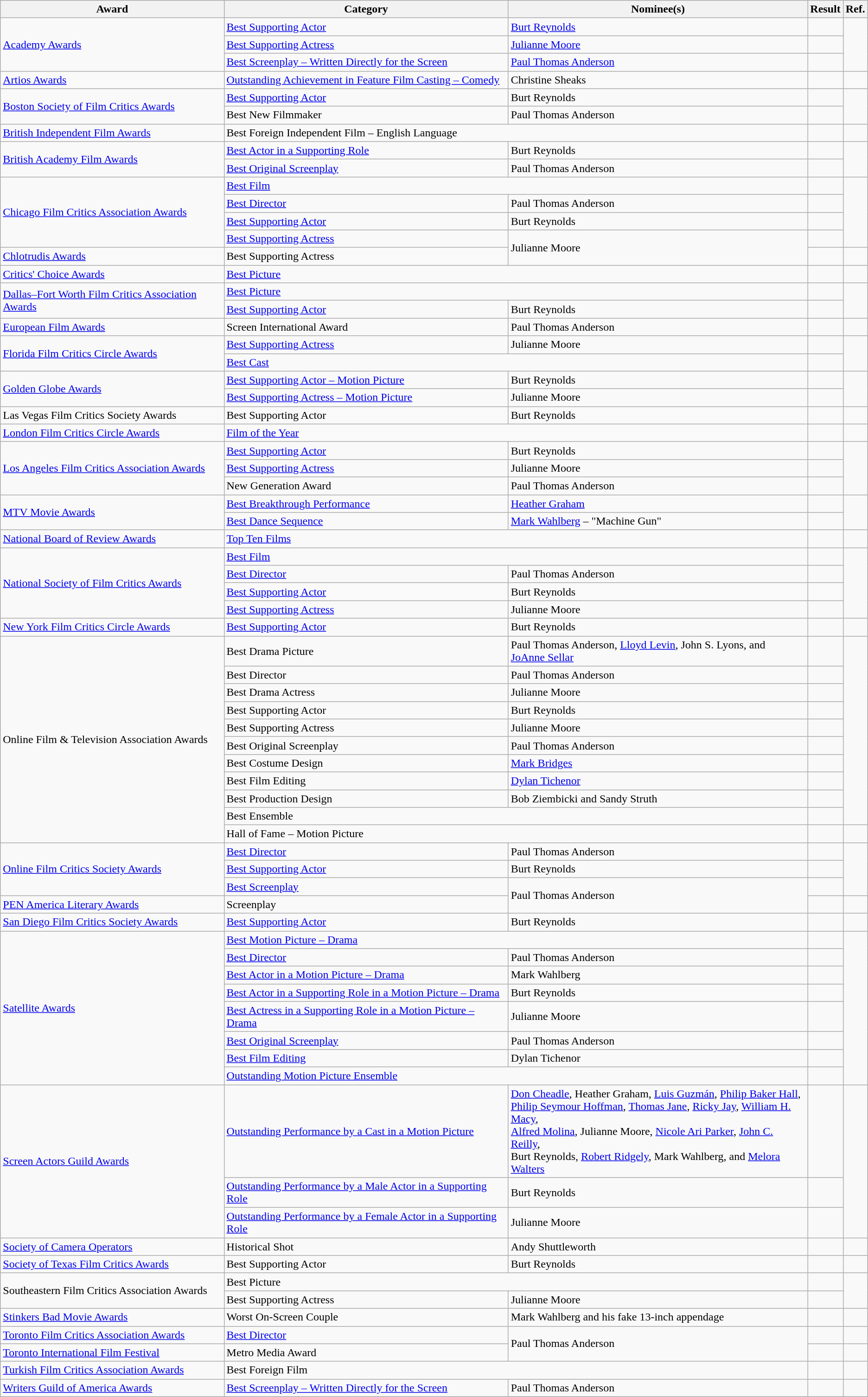<table class="wikitable plainrowheaders">
<tr>
<th>Award</th>
<th>Category</th>
<th>Nominee(s)</th>
<th>Result</th>
<th>Ref.</th>
</tr>
<tr>
<td rowspan="3"><a href='#'>Academy Awards</a></td>
<td><a href='#'>Best Supporting Actor</a></td>
<td><a href='#'>Burt Reynolds</a></td>
<td></td>
<td align="center" rowspan="3"></td>
</tr>
<tr>
<td><a href='#'>Best Supporting Actress</a></td>
<td><a href='#'>Julianne Moore</a></td>
<td></td>
</tr>
<tr>
<td><a href='#'>Best Screenplay – Written Directly for the Screen</a></td>
<td><a href='#'>Paul Thomas Anderson</a></td>
<td></td>
</tr>
<tr>
<td><a href='#'>Artios Awards</a></td>
<td><a href='#'>Outstanding Achievement in Feature Film Casting – Comedy</a></td>
<td>Christine Sheaks</td>
<td></td>
<td align="center"></td>
</tr>
<tr>
<td rowspan="2"><a href='#'>Boston Society of Film Critics Awards</a></td>
<td><a href='#'>Best Supporting Actor</a></td>
<td>Burt Reynolds</td>
<td></td>
<td align="center" rowspan="2"></td>
</tr>
<tr>
<td>Best New Filmmaker</td>
<td>Paul Thomas Anderson </td>
<td></td>
</tr>
<tr>
<td><a href='#'>British Independent Film Awards</a></td>
<td colspan="2">Best Foreign Independent Film – English Language</td>
<td></td>
<td align="center"></td>
</tr>
<tr>
<td rowspan="2"><a href='#'>British Academy Film Awards</a></td>
<td><a href='#'>Best Actor in a Supporting Role</a></td>
<td>Burt Reynolds</td>
<td></td>
<td align="center" rowspan="2"></td>
</tr>
<tr>
<td><a href='#'>Best Original Screenplay</a></td>
<td>Paul Thomas Anderson</td>
<td></td>
</tr>
<tr>
<td rowspan="4"><a href='#'>Chicago Film Critics Association Awards</a></td>
<td colspan="2"><a href='#'>Best Film</a></td>
<td></td>
<td align="center" rowspan="4"></td>
</tr>
<tr>
<td><a href='#'>Best Director</a></td>
<td>Paul Thomas Anderson</td>
<td></td>
</tr>
<tr>
<td><a href='#'>Best Supporting Actor</a></td>
<td>Burt Reynolds</td>
<td></td>
</tr>
<tr>
<td><a href='#'>Best Supporting Actress</a></td>
<td rowspan="2">Julianne Moore</td>
<td></td>
</tr>
<tr>
<td><a href='#'>Chlotrudis Awards</a></td>
<td>Best Supporting Actress</td>
<td></td>
<td align="center"></td>
</tr>
<tr>
<td><a href='#'>Critics' Choice Awards</a></td>
<td colspan="2"><a href='#'>Best Picture</a></td>
<td></td>
<td align="center"></td>
</tr>
<tr>
<td rowspan="2"><a href='#'>Dallas–Fort Worth Film Critics Association Awards</a></td>
<td colspan="2"><a href='#'>Best Picture</a></td>
<td></td>
<td align="center" rowspan="2"></td>
</tr>
<tr>
<td><a href='#'>Best Supporting Actor</a></td>
<td>Burt Reynolds</td>
<td></td>
</tr>
<tr>
<td><a href='#'>European Film Awards</a></td>
<td>Screen International Award</td>
<td>Paul Thomas Anderson</td>
<td></td>
<td align="center"></td>
</tr>
<tr>
<td rowspan="2"><a href='#'>Florida Film Critics Circle Awards</a></td>
<td><a href='#'>Best Supporting Actress</a></td>
<td>Julianne Moore</td>
<td></td>
<td rowspan="2" align="center"></td>
</tr>
<tr>
<td colspan="2"><a href='#'>Best Cast</a></td>
<td></td>
</tr>
<tr>
<td rowspan="2"><a href='#'>Golden Globe Awards</a></td>
<td><a href='#'>Best Supporting Actor – Motion Picture</a></td>
<td>Burt Reynolds</td>
<td></td>
<td align="center" rowspan="2"></td>
</tr>
<tr>
<td><a href='#'>Best Supporting Actress – Motion Picture</a></td>
<td>Julianne Moore</td>
<td></td>
</tr>
<tr>
<td>Las Vegas Film Critics Society Awards</td>
<td>Best Supporting Actor</td>
<td>Burt Reynolds</td>
<td></td>
<td align="center"></td>
</tr>
<tr>
<td><a href='#'>London Film Critics Circle Awards</a></td>
<td colspan="2"><a href='#'>Film of the Year</a></td>
<td></td>
<td align="center"></td>
</tr>
<tr>
<td rowspan="3"><a href='#'>Los Angeles Film Critics Association Awards</a></td>
<td><a href='#'>Best Supporting Actor</a></td>
<td>Burt Reynolds</td>
<td></td>
<td align="center" rowspan="3"></td>
</tr>
<tr>
<td><a href='#'>Best Supporting Actress</a></td>
<td>Julianne Moore</td>
<td></td>
</tr>
<tr>
<td>New Generation Award</td>
<td>Paul Thomas Anderson</td>
<td></td>
</tr>
<tr>
<td rowspan="2"><a href='#'>MTV Movie Awards</a></td>
<td><a href='#'>Best Breakthrough Performance</a></td>
<td><a href='#'>Heather Graham</a></td>
<td></td>
<td align="center" rowspan="2"></td>
</tr>
<tr>
<td><a href='#'>Best Dance Sequence</a></td>
<td><a href='#'>Mark Wahlberg</a> – "Machine Gun"</td>
<td></td>
</tr>
<tr>
<td><a href='#'>National Board of Review Awards</a></td>
<td colspan="2"><a href='#'>Top Ten Films</a></td>
<td></td>
<td align="center"></td>
</tr>
<tr>
<td rowspan="4"><a href='#'>National Society of Film Critics Awards</a></td>
<td colspan="2"><a href='#'>Best Film</a></td>
<td></td>
<td align="center" rowspan="4"></td>
</tr>
<tr>
<td><a href='#'>Best Director</a></td>
<td>Paul Thomas Anderson</td>
<td></td>
</tr>
<tr>
<td><a href='#'>Best Supporting Actor</a></td>
<td>Burt Reynolds</td>
<td></td>
</tr>
<tr>
<td><a href='#'>Best Supporting Actress</a></td>
<td>Julianne Moore</td>
<td></td>
</tr>
<tr>
<td><a href='#'>New York Film Critics Circle Awards</a></td>
<td><a href='#'>Best Supporting Actor</a></td>
<td>Burt Reynolds</td>
<td></td>
<td align="center"></td>
</tr>
<tr>
<td rowspan="11">Online Film & Television Association Awards</td>
<td>Best Drama Picture</td>
<td>Paul Thomas Anderson, <a href='#'>Lloyd Levin</a>, John S. Lyons, and <br> <a href='#'>JoAnne Sellar</a></td>
<td></td>
<td align="center" rowspan="10"></td>
</tr>
<tr>
<td>Best Director</td>
<td>Paul Thomas Anderson</td>
<td></td>
</tr>
<tr>
<td>Best Drama Actress</td>
<td>Julianne Moore</td>
<td></td>
</tr>
<tr>
<td>Best Supporting Actor</td>
<td>Burt Reynolds</td>
<td></td>
</tr>
<tr>
<td>Best Supporting Actress</td>
<td>Julianne Moore</td>
<td></td>
</tr>
<tr>
<td>Best Original Screenplay</td>
<td>Paul Thomas Anderson</td>
<td></td>
</tr>
<tr>
<td>Best Costume Design</td>
<td><a href='#'>Mark Bridges</a></td>
<td></td>
</tr>
<tr>
<td>Best Film Editing</td>
<td><a href='#'>Dylan Tichenor</a></td>
<td></td>
</tr>
<tr>
<td>Best Production Design</td>
<td>Bob Ziembicki and Sandy Struth</td>
<td></td>
</tr>
<tr>
<td colspan="2">Best Ensemble</td>
<td></td>
</tr>
<tr>
<td colspan="2">Hall of Fame – Motion Picture</td>
<td></td>
<td align="center"></td>
</tr>
<tr>
<td rowspan="3"><a href='#'>Online Film Critics Society Awards</a></td>
<td><a href='#'>Best Director</a></td>
<td>Paul Thomas Anderson</td>
<td></td>
<td align="center" rowspan="3"></td>
</tr>
<tr>
<td><a href='#'>Best Supporting Actor</a></td>
<td>Burt Reynolds</td>
<td></td>
</tr>
<tr>
<td><a href='#'>Best Screenplay</a></td>
<td rowspan="2">Paul Thomas Anderson</td>
<td></td>
</tr>
<tr>
<td><a href='#'>PEN America Literary Awards</a></td>
<td>Screenplay</td>
<td></td>
<td align="center"></td>
</tr>
<tr>
<td><a href='#'>San Diego Film Critics Society Awards</a></td>
<td><a href='#'>Best Supporting Actor</a></td>
<td>Burt Reynolds</td>
<td></td>
<td align="center"></td>
</tr>
<tr>
<td rowspan="8"><a href='#'>Satellite Awards</a></td>
<td colspan="2"><a href='#'>Best Motion Picture – Drama</a></td>
<td></td>
<td align="center" rowspan="8"></td>
</tr>
<tr>
<td><a href='#'>Best Director</a></td>
<td>Paul Thomas Anderson</td>
<td></td>
</tr>
<tr>
<td><a href='#'>Best Actor in a Motion Picture – Drama</a></td>
<td>Mark Wahlberg</td>
<td></td>
</tr>
<tr>
<td><a href='#'>Best Actor in a Supporting Role in a Motion Picture – Drama</a></td>
<td>Burt Reynolds</td>
<td></td>
</tr>
<tr>
<td><a href='#'>Best Actress in a Supporting Role in a Motion Picture – Drama</a></td>
<td>Julianne Moore</td>
<td></td>
</tr>
<tr>
<td><a href='#'>Best Original Screenplay</a></td>
<td>Paul Thomas Anderson</td>
<td></td>
</tr>
<tr>
<td><a href='#'>Best Film Editing</a></td>
<td>Dylan Tichenor</td>
<td></td>
</tr>
<tr>
<td colspan="2"><a href='#'>Outstanding Motion Picture Ensemble</a></td>
<td></td>
</tr>
<tr>
<td rowspan="3"><a href='#'>Screen Actors Guild Awards</a></td>
<td><a href='#'>Outstanding Performance by a Cast in a Motion Picture</a></td>
<td><a href='#'>Don Cheadle</a>, Heather Graham, <a href='#'>Luis Guzmán</a>, <a href='#'>Philip Baker Hall</a>, <br> <a href='#'>Philip Seymour Hoffman</a>, <a href='#'>Thomas Jane</a>, <a href='#'>Ricky Jay</a>, <a href='#'>William H. Macy</a>, <br> <a href='#'>Alfred Molina</a>, Julianne Moore, <a href='#'>Nicole Ari Parker</a>, <a href='#'>John C. Reilly</a>, <br> Burt Reynolds, <a href='#'>Robert Ridgely</a>, Mark Wahlberg, and <a href='#'>Melora Walters</a></td>
<td></td>
<td align="center" rowspan="3"> <br> </td>
</tr>
<tr>
<td><a href='#'>Outstanding Performance by a Male Actor in a Supporting Role</a></td>
<td>Burt Reynolds</td>
<td></td>
</tr>
<tr>
<td><a href='#'>Outstanding Performance by a Female Actor in a Supporting Role</a></td>
<td>Julianne Moore</td>
<td></td>
</tr>
<tr>
<td><a href='#'>Society of Camera Operators</a></td>
<td>Historical Shot</td>
<td>Andy Shuttleworth</td>
<td></td>
<td align="center"></td>
</tr>
<tr>
<td><a href='#'>Society of Texas Film Critics Awards</a></td>
<td>Best Supporting Actor</td>
<td>Burt Reynolds</td>
<td></td>
<td align="center"></td>
</tr>
<tr>
<td rowspan="2">Southeastern Film Critics Association Awards</td>
<td colspan="2">Best Picture</td>
<td></td>
<td align="center" rowspan="2"></td>
</tr>
<tr>
<td>Best Supporting Actress</td>
<td>Julianne Moore</td>
<td></td>
</tr>
<tr>
<td><a href='#'>Stinkers Bad Movie Awards</a></td>
<td>Worst On-Screen Couple</td>
<td>Mark Wahlberg and his fake 13-inch appendage</td>
<td></td>
<td align="center"></td>
</tr>
<tr>
<td><a href='#'>Toronto Film Critics Association Awards</a></td>
<td><a href='#'>Best Director</a></td>
<td rowspan="2">Paul Thomas Anderson</td>
<td></td>
<td align="center"></td>
</tr>
<tr>
<td><a href='#'>Toronto International Film Festival</a></td>
<td>Metro Media Award</td>
<td></td>
<td align="center"></td>
</tr>
<tr>
<td><a href='#'>Turkish Film Critics Association Awards</a></td>
<td colspan="2">Best Foreign Film</td>
<td></td>
<td align="center"></td>
</tr>
<tr>
<td><a href='#'>Writers Guild of America Awards</a></td>
<td><a href='#'>Best Screenplay – Written Directly for the Screen</a></td>
<td>Paul Thomas Anderson</td>
<td></td>
<td align="center"></td>
</tr>
</table>
